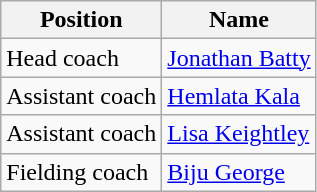<table class="wikitable">
<tr>
<th>Position</th>
<th>Name</th>
</tr>
<tr>
<td>Head coach</td>
<td><a href='#'>Jonathan Batty</a></td>
</tr>
<tr>
<td>Assistant coach</td>
<td><a href='#'>Hemlata Kala</a></td>
</tr>
<tr>
<td>Assistant coach</td>
<td><a href='#'>Lisa Keightley</a></td>
</tr>
<tr>
<td>Fielding coach</td>
<td><a href='#'>Biju George</a></td>
</tr>
</table>
